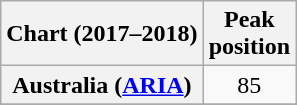<table class="wikitable plainrowheaders sortable" style="text-align:center;">
<tr>
<th scope="col">Chart (2017–2018)</th>
<th scope="col">Peak<br>position</th>
</tr>
<tr>
<th scope="row">Australia (<a href='#'>ARIA</a>)</th>
<td>85</td>
</tr>
<tr>
</tr>
<tr>
</tr>
<tr>
</tr>
<tr>
</tr>
<tr>
</tr>
<tr>
</tr>
</table>
